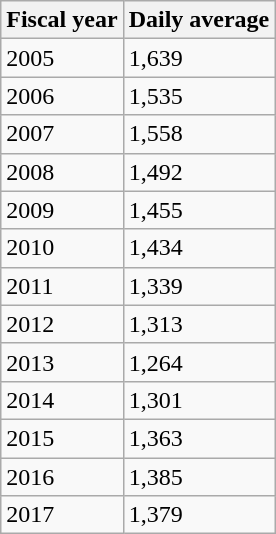<table class="wikitable">
<tr>
<th>Fiscal year</th>
<th>Daily average</th>
</tr>
<tr>
<td>2005</td>
<td>1,639</td>
</tr>
<tr>
<td>2006</td>
<td>1,535</td>
</tr>
<tr>
<td>2007</td>
<td>1,558</td>
</tr>
<tr>
<td>2008</td>
<td>1,492</td>
</tr>
<tr>
<td>2009</td>
<td>1,455</td>
</tr>
<tr>
<td>2010</td>
<td>1,434</td>
</tr>
<tr>
<td>2011</td>
<td>1,339</td>
</tr>
<tr>
<td>2012</td>
<td>1,313</td>
</tr>
<tr>
<td>2013</td>
<td>1,264</td>
</tr>
<tr>
<td>2014</td>
<td>1,301</td>
</tr>
<tr>
<td>2015</td>
<td>1,363</td>
</tr>
<tr>
<td>2016</td>
<td>1,385</td>
</tr>
<tr>
<td>2017</td>
<td>1,379</td>
</tr>
</table>
